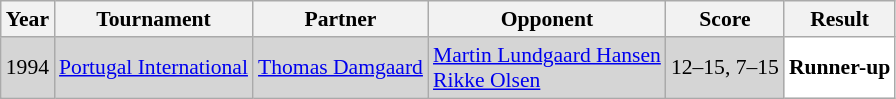<table class="sortable wikitable" style="font-size: 90%;">
<tr>
<th>Year</th>
<th>Tournament</th>
<th>Partner</th>
<th>Opponent</th>
<th>Score</th>
<th>Result</th>
</tr>
<tr style="background:#D5D5D5">
<td align="center">1994</td>
<td align="left"><a href='#'>Portugal International</a></td>
<td align="left"> <a href='#'>Thomas Damgaard</a></td>
<td align="left"> <a href='#'>Martin Lundgaard Hansen</a> <br>  <a href='#'>Rikke Olsen</a></td>
<td align="left">12–15, 7–15</td>
<td style="text-align:left; background:white"> <strong>Runner-up</strong></td>
</tr>
</table>
